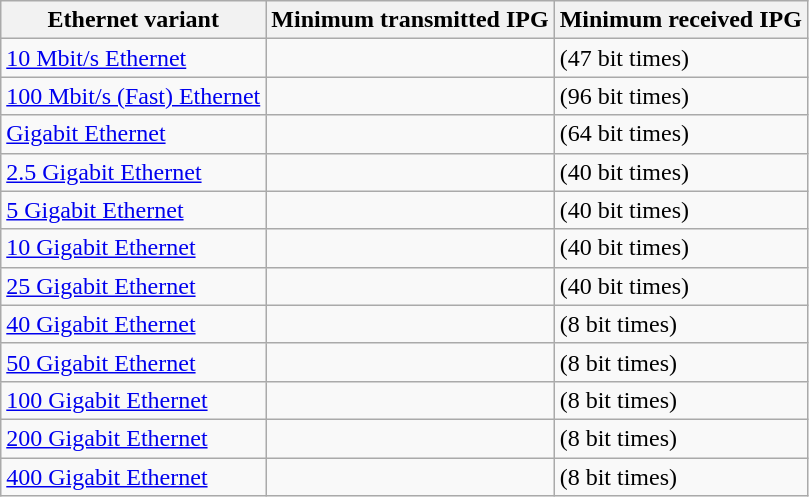<table class="wikitable">
<tr>
<th>Ethernet variant</th>
<th>Minimum transmitted IPG</th>
<th>Minimum received IPG</th>
</tr>
<tr>
<td><a href='#'>10 Mbit/s Ethernet</a></td>
<td></td>
<td> (47 bit times)</td>
</tr>
<tr>
<td><a href='#'>100 Mbit/s (Fast) Ethernet</a></td>
<td></td>
<td> (96 bit times)</td>
</tr>
<tr>
<td><a href='#'>Gigabit Ethernet</a></td>
<td></td>
<td> (64 bit times)</td>
</tr>
<tr>
<td><a href='#'>2.5 Gigabit Ethernet</a></td>
<td></td>
<td> (40 bit times)</td>
</tr>
<tr>
<td><a href='#'>5 Gigabit Ethernet</a></td>
<td></td>
<td> (40 bit times)</td>
</tr>
<tr>
<td><a href='#'>10 Gigabit Ethernet</a></td>
<td></td>
<td> (40 bit times)</td>
</tr>
<tr>
<td><a href='#'>25 Gigabit Ethernet</a></td>
<td></td>
<td> (40 bit times)</td>
</tr>
<tr>
<td><a href='#'>40 Gigabit Ethernet</a></td>
<td></td>
<td> (8 bit times)</td>
</tr>
<tr>
<td><a href='#'>50 Gigabit Ethernet</a></td>
<td></td>
<td> (8 bit times)</td>
</tr>
<tr>
<td><a href='#'>100 Gigabit Ethernet</a></td>
<td></td>
<td> (8 bit times)</td>
</tr>
<tr>
<td><a href='#'>200 Gigabit Ethernet</a></td>
<td></td>
<td> (8 bit times)</td>
</tr>
<tr>
<td><a href='#'>400 Gigabit Ethernet</a></td>
<td></td>
<td> (8 bit times)</td>
</tr>
</table>
